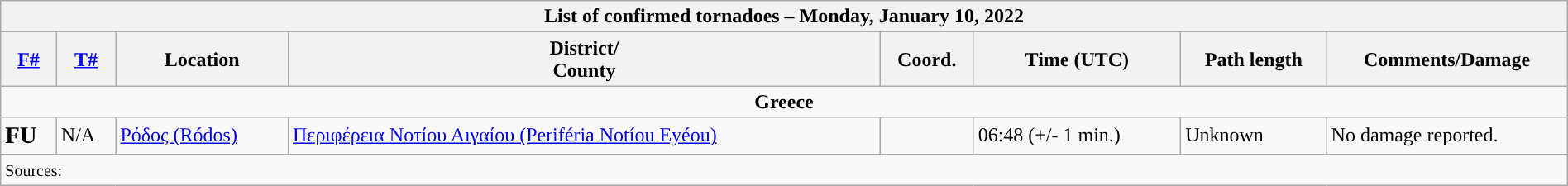<table class="wikitable collapsible" width="100%">
<tr>
<th colspan="8">List of confirmed tornadoes – Monday, January 10, 2022</th>
</tr>
<tr>
<th><a href='#'>F#</a></th>
<th><a href='#'>T#</a></th>
<th>Location</th>
<th>District/<br>County</th>
<th>Coord.</th>
<th>Time (UTC)</th>
<th>Path length</th>
<th>Comments/Damage</th>
</tr>
<tr>
<td colspan="8" align=center><strong>Greece</strong></td>
</tr>
<tr>
<td><big><strong>FU</strong></big></td>
<td>N/A</td>
<td><a href='#'>Ρόδος (Ródos)</a></td>
<td><a href='#'>Περιφέρεια Νοτίου Αιγαίου (Periféria Notíou Eyéou)</a></td>
<td></td>
<td>06:48 (+/- 1 min.)</td>
<td>Unknown</td>
<td>No damage reported.</td>
</tr>
<tr>
<td colspan="8"><small>Sources:  </small></td>
</tr>
</table>
